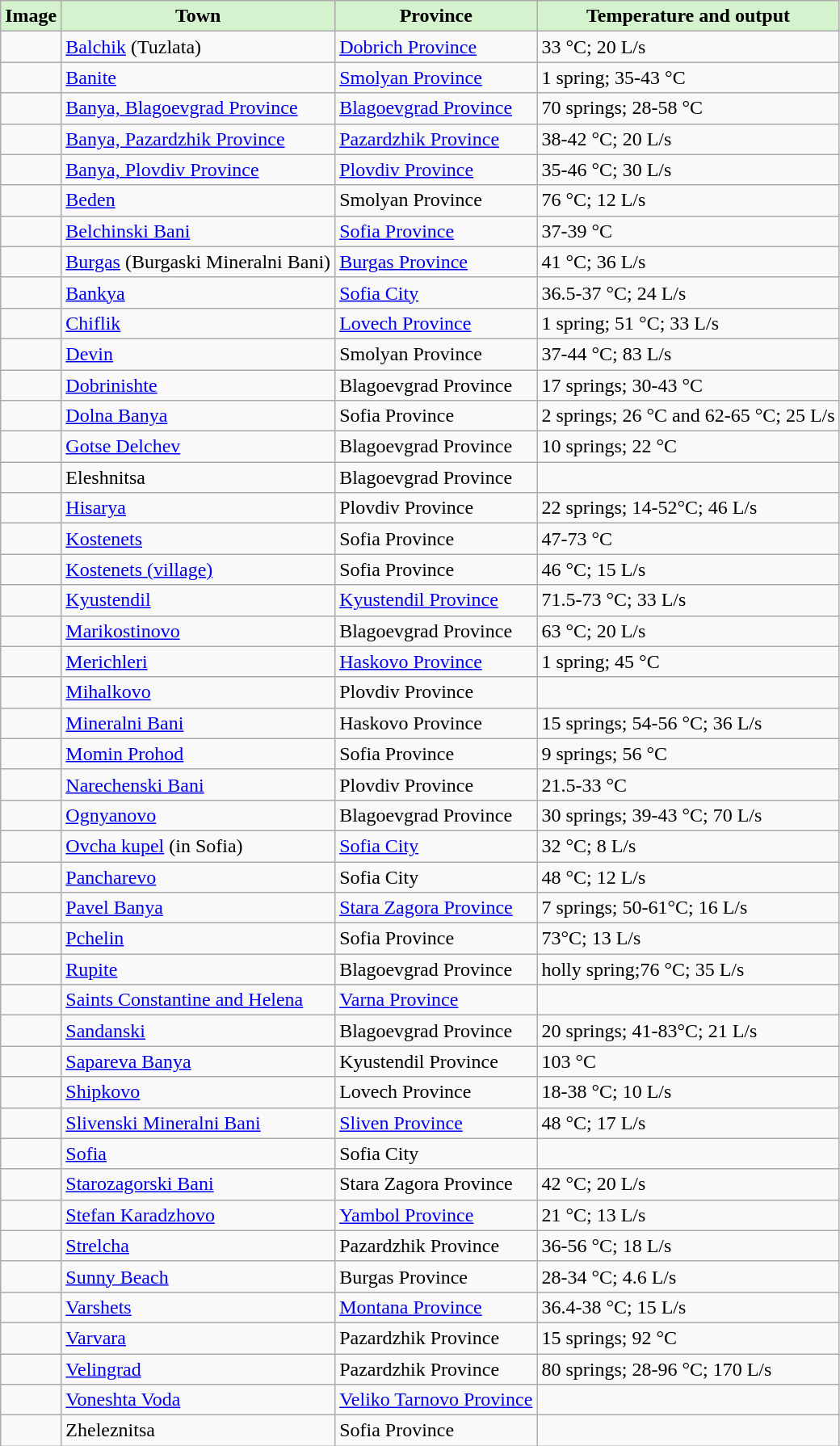<table class="wikitable sortable">
<tr>
<th style=background:#D4F2CE;><strong>Image</strong></th>
<th style=background:#D4F2CE;><strong>Town</strong></th>
<th style=background:#D4F2CE;><strong>Province</strong></th>
<th style=background:#D4F2CE;><strong>Temperature and output</strong></th>
</tr>
<tr>
<td></td>
<td><a href='#'>Balchik</a> (Tuzlata)</td>
<td><a href='#'>Dobrich Province</a> </td>
<td>33 °C; 20 L/s</td>
</tr>
<tr>
<td></td>
<td><a href='#'>Banite</a></td>
<td><a href='#'>Smolyan Province</a> </td>
<td>1 spring; 35-43 °C</td>
</tr>
<tr>
<td></td>
<td><a href='#'>Banya, Blagoevgrad Province</a></td>
<td><a href='#'>Blagoevgrad Province</a> </td>
<td>70 springs; 28-58 °C</td>
</tr>
<tr>
<td></td>
<td><a href='#'>Banya, Pazardzhik Province</a></td>
<td><a href='#'>Pazardzhik Province</a> </td>
<td>38-42 °C; 20 L/s</td>
</tr>
<tr>
<td></td>
<td><a href='#'>Banya, Plovdiv Province</a></td>
<td><a href='#'>Plovdiv Province</a> </td>
<td>35-46 °C; 30 L/s</td>
</tr>
<tr>
<td></td>
<td><a href='#'>Beden</a></td>
<td>Smolyan Province </td>
<td>76 °C; 12 L/s</td>
</tr>
<tr>
<td></td>
<td><a href='#'>Belchinski Bani</a></td>
<td><a href='#'>Sofia Province</a> </td>
<td>37-39 °C</td>
</tr>
<tr>
<td></td>
<td><a href='#'>Burgas</a> (Burgaski Mineralni Bani)</td>
<td><a href='#'>Burgas Province</a> </td>
<td>41 °C; 36 L/s</td>
</tr>
<tr>
<td></td>
<td><a href='#'>Bankya</a></td>
<td><a href='#'>Sofia City</a> </td>
<td>36.5-37 °C; 24 L/s</td>
</tr>
<tr>
<td></td>
<td><a href='#'>Chiflik</a></td>
<td><a href='#'>Lovech Province</a> </td>
<td>1 spring; 51 °C; 33 L/s</td>
</tr>
<tr>
<td></td>
<td><a href='#'>Devin</a></td>
<td>Smolyan Province </td>
<td>37-44 °C; 83 L/s</td>
</tr>
<tr>
<td></td>
<td><a href='#'>Dobrinishte</a></td>
<td>Blagoevgrad Province </td>
<td>17 springs; 30-43 °C</td>
</tr>
<tr>
<td></td>
<td><a href='#'>Dolna Banya</a></td>
<td>Sofia Province </td>
<td>2 springs; 26 °C and 62-65 °C; 25 L/s</td>
</tr>
<tr>
<td></td>
<td><a href='#'>Gotse Delchev</a></td>
<td>Blagoevgrad Province </td>
<td>10 springs; 22 °C</td>
</tr>
<tr>
<td></td>
<td>Eleshnitsa</td>
<td>Blagoevgrad Province</td>
<td></td>
</tr>
<tr>
<td></td>
<td><a href='#'>Hisarya</a></td>
<td>Plovdiv Province </td>
<td>22 springs; 14-52°С; 46 L/s</td>
</tr>
<tr>
<td></td>
<td><a href='#'>Kostenets</a></td>
<td>Sofia Province </td>
<td>47-73 °C</td>
</tr>
<tr>
<td></td>
<td><a href='#'>Kostenets (village)</a></td>
<td>Sofia Province </td>
<td>46 °C; 15 L/s</td>
</tr>
<tr>
<td></td>
<td><a href='#'>Kyustendil</a></td>
<td><a href='#'>Kyustendil Province</a> </td>
<td>71.5-73 °C; 33 L/s</td>
</tr>
<tr>
<td></td>
<td><a href='#'>Marikostinovo</a></td>
<td>Blagoevgrad Province </td>
<td>63 °C; 20 L/s</td>
</tr>
<tr>
<td></td>
<td><a href='#'>Merichleri</a></td>
<td><a href='#'>Haskovo Province</a> </td>
<td>1 spring; 45 °С</td>
</tr>
<tr>
<td></td>
<td><a href='#'>Mihalkovo</a></td>
<td>Plovdiv Province </td>
<td></td>
</tr>
<tr>
<td></td>
<td><a href='#'>Mineralni Bani</a></td>
<td>Haskovo Province </td>
<td>15 springs; 54-56 °C; 36 L/s</td>
</tr>
<tr>
<td></td>
<td><a href='#'>Momin Prohod</a></td>
<td>Sofia Province </td>
<td>9 springs; 56 °C</td>
</tr>
<tr>
<td></td>
<td><a href='#'>Narechenski Bani</a></td>
<td>Plovdiv Province </td>
<td>21.5-33 °С</td>
</tr>
<tr>
<td></td>
<td><a href='#'>Ognyanovo</a></td>
<td>Blagoevgrad Province </td>
<td>30 springs; 39-43 °C; 70 L/s</td>
</tr>
<tr>
<td></td>
<td><a href='#'>Ovcha kupel</a> (in Sofia)</td>
<td><a href='#'>Sofia City</a> </td>
<td>32 °C; 8 L/s</td>
</tr>
<tr>
<td></td>
<td><a href='#'>Pancharevo</a></td>
<td>Sofia City </td>
<td>48 °C; 12 L/s</td>
</tr>
<tr>
<td></td>
<td><a href='#'>Pavel Banya</a></td>
<td><a href='#'>Stara Zagora Province</a> </td>
<td>7 springs; 50-61°С; 16 L/s</td>
</tr>
<tr>
<td></td>
<td><a href='#'>Pchelin</a></td>
<td>Sofia Province </td>
<td>73°С; 13 L/s</td>
</tr>
<tr>
<td></td>
<td><a href='#'>Rupite</a></td>
<td>Blagoevgrad Province </td>
<td>holly spring;76 °C; 35 L/s</td>
</tr>
<tr>
<td></td>
<td><a href='#'>Saints Constantine and Helena</a></td>
<td><a href='#'>Varna Province</a> </td>
<td></td>
</tr>
<tr>
<td></td>
<td><a href='#'>Sandanski</a></td>
<td>Blagoevgrad Province </td>
<td>20 springs; 41-83°С; 21 L/s</td>
</tr>
<tr>
<td></td>
<td><a href='#'>Sapareva Banya</a></td>
<td>Kyustendil Province </td>
<td>103 °С</td>
</tr>
<tr>
<td></td>
<td><a href='#'>Shipkovo</a></td>
<td>Lovech Province </td>
<td>18-38 °C; 10 L/s</td>
</tr>
<tr>
<td></td>
<td><a href='#'>Slivenski Mineralni Bani</a></td>
<td><a href='#'>Sliven Province</a> </td>
<td>48 °C; 17 L/s</td>
</tr>
<tr>
<td></td>
<td><a href='#'>Sofia</a></td>
<td>Sofia City </td>
<td></td>
</tr>
<tr>
<td></td>
<td><a href='#'>Starozagorski Bani</a></td>
<td>Stara Zagora Province </td>
<td>42 °C; 20 L/s</td>
</tr>
<tr>
<td></td>
<td><a href='#'>Stefan Karadzhovo</a></td>
<td><a href='#'>Yambol Province</a> </td>
<td>21 °C; 13 L/s</td>
</tr>
<tr>
<td></td>
<td><a href='#'>Strelcha</a></td>
<td>Pazardzhik Province </td>
<td>36-56 °C; 18 L/s</td>
</tr>
<tr>
<td></td>
<td><a href='#'>Sunny Beach</a></td>
<td>Burgas Province </td>
<td>28-34 °C; 4.6 L/s</td>
</tr>
<tr>
<td></td>
<td><a href='#'>Varshets</a></td>
<td><a href='#'>Montana Province</a> </td>
<td>36.4-38 °C; 15 L/s</td>
</tr>
<tr>
<td></td>
<td><a href='#'>Varvara</a></td>
<td>Pazardzhik Province </td>
<td>15 springs; 92 °C</td>
</tr>
<tr>
<td></td>
<td><a href='#'>Velingrad</a></td>
<td>Pazardzhik Province </td>
<td>80 springs; 28-96 °C; 170 L/s</td>
</tr>
<tr>
<td></td>
<td><a href='#'>Voneshta Voda</a></td>
<td><a href='#'>Veliko Tarnovo Province</a> </td>
<td></td>
</tr>
<tr>
<td></td>
<td>Zheleznitsa</td>
<td>Sofia Province</td>
<td></td>
</tr>
</table>
